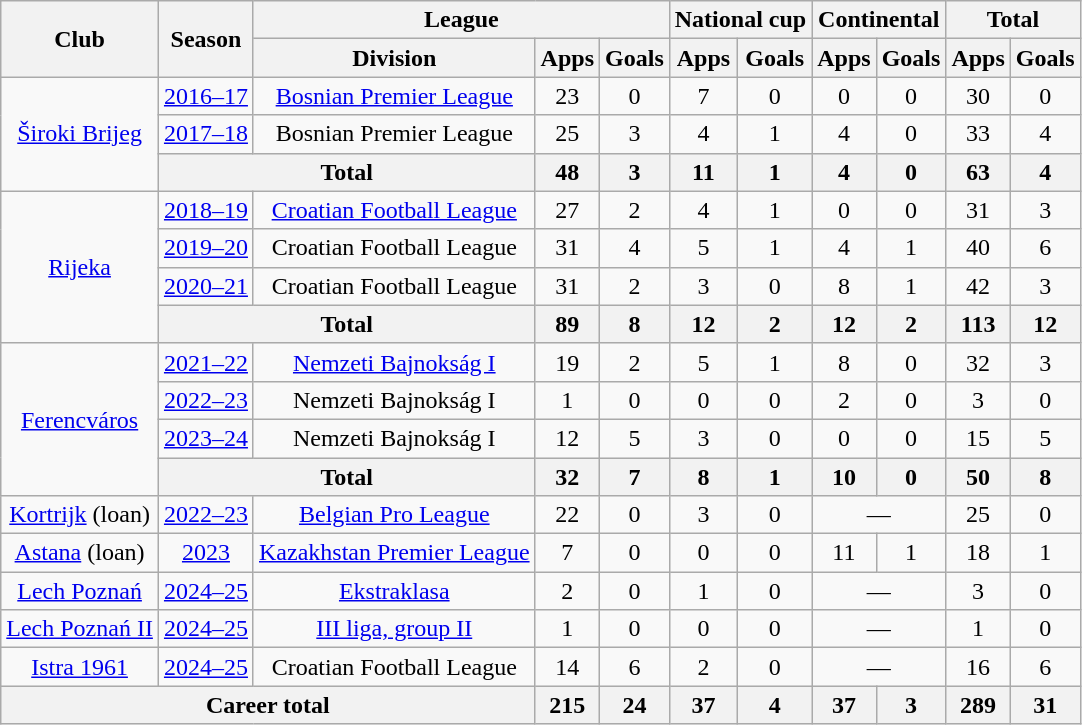<table class="wikitable" style="text-align:center">
<tr>
<th rowspan=2>Club</th>
<th rowspan=2>Season</th>
<th colspan=3>League</th>
<th colspan=2>National cup</th>
<th colspan=2>Continental</th>
<th colspan=2>Total</th>
</tr>
<tr>
<th>Division</th>
<th>Apps</th>
<th>Goals</th>
<th>Apps</th>
<th>Goals</th>
<th>Apps</th>
<th>Goals</th>
<th>Apps</th>
<th>Goals</th>
</tr>
<tr>
<td rowspan=3><a href='#'>Široki Brijeg</a></td>
<td><a href='#'>2016–17</a></td>
<td><a href='#'>Bosnian Premier League</a></td>
<td>23</td>
<td>0</td>
<td>7</td>
<td>0</td>
<td>0</td>
<td>0</td>
<td>30</td>
<td>0</td>
</tr>
<tr>
<td><a href='#'>2017–18</a></td>
<td>Bosnian Premier League</td>
<td>25</td>
<td>3</td>
<td>4</td>
<td>1</td>
<td>4</td>
<td>0</td>
<td>33</td>
<td>4</td>
</tr>
<tr>
<th colspan=2>Total</th>
<th>48</th>
<th>3</th>
<th>11</th>
<th>1</th>
<th>4</th>
<th>0</th>
<th>63</th>
<th>4</th>
</tr>
<tr>
<td rowspan=4><a href='#'>Rijeka</a></td>
<td><a href='#'>2018–19</a></td>
<td><a href='#'>Croatian Football League</a></td>
<td>27</td>
<td>2</td>
<td>4</td>
<td>1</td>
<td>0</td>
<td>0</td>
<td>31</td>
<td>3</td>
</tr>
<tr>
<td><a href='#'>2019–20</a></td>
<td>Croatian Football League</td>
<td>31</td>
<td>4</td>
<td>5</td>
<td>1</td>
<td>4</td>
<td>1</td>
<td>40</td>
<td>6</td>
</tr>
<tr>
<td><a href='#'>2020–21</a></td>
<td>Croatian Football League</td>
<td>31</td>
<td>2</td>
<td>3</td>
<td>0</td>
<td>8</td>
<td>1</td>
<td>42</td>
<td>3</td>
</tr>
<tr>
<th colspan=2>Total</th>
<th>89</th>
<th>8</th>
<th>12</th>
<th>2</th>
<th>12</th>
<th>2</th>
<th>113</th>
<th>12</th>
</tr>
<tr>
<td rowspan=4><a href='#'>Ferencváros</a></td>
<td><a href='#'>2021–22</a></td>
<td><a href='#'>Nemzeti Bajnokság I</a></td>
<td>19</td>
<td>2</td>
<td>5</td>
<td>1</td>
<td>8</td>
<td>0</td>
<td>32</td>
<td>3</td>
</tr>
<tr>
<td><a href='#'>2022–23</a></td>
<td>Nemzeti Bajnokság I</td>
<td>1</td>
<td>0</td>
<td>0</td>
<td>0</td>
<td>2</td>
<td>0</td>
<td>3</td>
<td>0</td>
</tr>
<tr>
<td><a href='#'>2023–24</a></td>
<td>Nemzeti Bajnokság I</td>
<td>12</td>
<td>5</td>
<td>3</td>
<td>0</td>
<td>0</td>
<td>0</td>
<td>15</td>
<td>5</td>
</tr>
<tr>
<th colspan=2>Total</th>
<th>32</th>
<th>7</th>
<th>8</th>
<th>1</th>
<th>10</th>
<th>0</th>
<th>50</th>
<th>8</th>
</tr>
<tr>
<td><a href='#'>Kortrijk</a> (loan)</td>
<td><a href='#'>2022–23</a></td>
<td><a href='#'>Belgian Pro League</a></td>
<td>22</td>
<td>0</td>
<td>3</td>
<td>0</td>
<td colspan=2>—</td>
<td>25</td>
<td>0</td>
</tr>
<tr>
<td><a href='#'>Astana</a> (loan)</td>
<td><a href='#'>2023</a></td>
<td><a href='#'>Kazakhstan Premier League</a></td>
<td>7</td>
<td>0</td>
<td>0</td>
<td>0</td>
<td>11</td>
<td>1</td>
<td>18</td>
<td>1</td>
</tr>
<tr>
<td><a href='#'>Lech Poznań</a></td>
<td><a href='#'>2024–25</a></td>
<td><a href='#'>Ekstraklasa</a></td>
<td>2</td>
<td>0</td>
<td>1</td>
<td>0</td>
<td colspan=2>—</td>
<td>3</td>
<td>0</td>
</tr>
<tr>
<td><a href='#'>Lech Poznań II</a></td>
<td><a href='#'>2024–25</a></td>
<td><a href='#'>III liga, group II</a></td>
<td>1</td>
<td>0</td>
<td>0</td>
<td>0</td>
<td colspan=2>—</td>
<td>1</td>
<td>0</td>
</tr>
<tr>
<td><a href='#'>Istra 1961</a></td>
<td><a href='#'>2024–25</a></td>
<td>Croatian Football League</td>
<td>14</td>
<td>6</td>
<td>2</td>
<td>0</td>
<td colspan=2>—</td>
<td>16</td>
<td>6</td>
</tr>
<tr>
<th colspan=3>Career total</th>
<th>215</th>
<th>24</th>
<th>37</th>
<th>4</th>
<th>37</th>
<th>3</th>
<th>289</th>
<th>31</th>
</tr>
</table>
